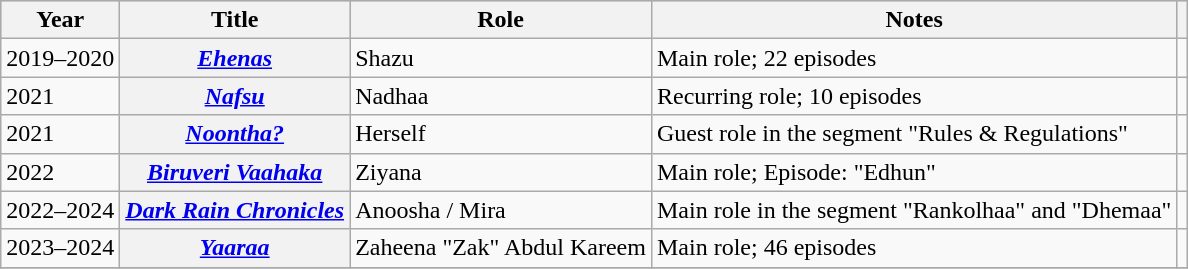<table class="wikitable sortable plainrowheaders">
<tr style="background:#ccc; text-align:center;">
<th scope="col">Year</th>
<th scope="col">Title</th>
<th scope="col">Role</th>
<th scope="col">Notes</th>
<th scope="col" class="unsortable"></th>
</tr>
<tr>
<td>2019–2020</td>
<th scope="row"><em><a href='#'>Ehenas</a></em></th>
<td>Shazu</td>
<td>Main role; 22 episodes</td>
<td style="text-align: center;"></td>
</tr>
<tr>
<td>2021</td>
<th scope="row"><em><a href='#'>Nafsu</a></em></th>
<td>Nadhaa</td>
<td>Recurring role; 10 episodes</td>
<td style="text-align: center;"></td>
</tr>
<tr>
<td>2021</td>
<th scope="row"><em><a href='#'>Noontha?</a></em></th>
<td>Herself</td>
<td>Guest role in the segment "Rules & Regulations"</td>
<td style="text-align: center;"></td>
</tr>
<tr>
<td>2022</td>
<th scope="row"><em><a href='#'>Biruveri Vaahaka</a></em></th>
<td>Ziyana</td>
<td>Main role; Episode: "Edhun"</td>
<td style="text-align: center;"></td>
</tr>
<tr>
<td>2022–2024</td>
<th scope="row"><em><a href='#'>Dark Rain Chronicles</a></em></th>
<td>Anoosha / Mira</td>
<td>Main role in the segment "Rankolhaa" and "Dhemaa"</td>
<td style="text-align: center;"></td>
</tr>
<tr>
<td>2023–2024</td>
<th scope="row"><em><a href='#'>Yaaraa</a></em></th>
<td>Zaheena "Zak" Abdul Kareem</td>
<td>Main role; 46 episodes</td>
<td style="text-align: center;"></td>
</tr>
<tr>
</tr>
</table>
